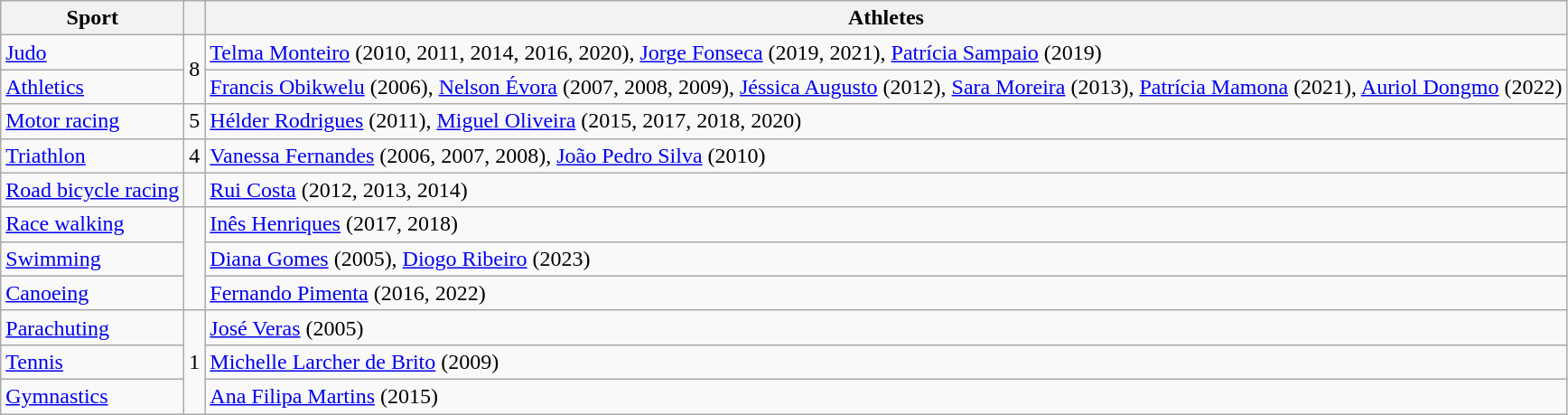<table class="wikitable sortable">
<tr>
<th>Sport</th>
<th></th>
<th>Athletes</th>
</tr>
<tr>
<td><a href='#'>Judo</a></td>
<td style="text-align:center;" rowspan=2>8</td>
<td><a href='#'>Telma Monteiro</a> (2010, 2011, 2014, 2016, 2020), <a href='#'>Jorge Fonseca</a> (2019, 2021), <a href='#'>Patrícia Sampaio</a> (2019)</td>
</tr>
<tr>
<td><a href='#'>Athletics</a></td>
<td><a href='#'>Francis Obikwelu</a> (2006), <a href='#'>Nelson Évora</a> (2007, 2008, 2009), <a href='#'>Jéssica Augusto</a> (2012), <a href='#'>Sara Moreira</a> (2013), <a href='#'>Patrícia Mamona</a> (2021), <a href='#'>Auriol Dongmo</a> (2022)</td>
</tr>
<tr>
<td><a href='#'>Motor racing</a></td>
<td style="text-align:center;">5</td>
<td><a href='#'>Hélder Rodrigues</a> (2011), <a href='#'>Miguel Oliveira</a> (2015, 2017, 2018, 2020)</td>
</tr>
<tr>
<td><a href='#'>Triathlon</a></td>
<td style="text-align:center;">4</td>
<td><a href='#'>Vanessa Fernandes</a> (2006, 2007, 2008), <a href='#'>João Pedro Silva</a> (2010)</td>
</tr>
<tr>
<td><a href='#'>Road bicycle racing</a></td>
<td></td>
<td><a href='#'>Rui Costa</a> (2012, 2013, 2014)</td>
</tr>
<tr>
<td><a href='#'>Race walking</a></td>
<td rowspan=3></td>
<td><a href='#'>Inês Henriques</a> (2017, 2018)</td>
</tr>
<tr>
<td><a href='#'>Swimming</a></td>
<td><a href='#'>Diana Gomes</a> (2005), <a href='#'>Diogo Ribeiro</a> (2023)</td>
</tr>
<tr>
<td><a href='#'>Canoeing</a></td>
<td><a href='#'>Fernando Pimenta</a> (2016, 2022)</td>
</tr>
<tr>
<td><a href='#'>Parachuting</a></td>
<td rowspan=3 style="text-align:center;">1</td>
<td><a href='#'>José Veras</a> (2005)</td>
</tr>
<tr>
<td><a href='#'>Tennis</a></td>
<td><a href='#'>Michelle Larcher de Brito</a> (2009)</td>
</tr>
<tr>
<td><a href='#'>Gymnastics</a></td>
<td><a href='#'>Ana Filipa Martins</a> (2015)</td>
</tr>
</table>
